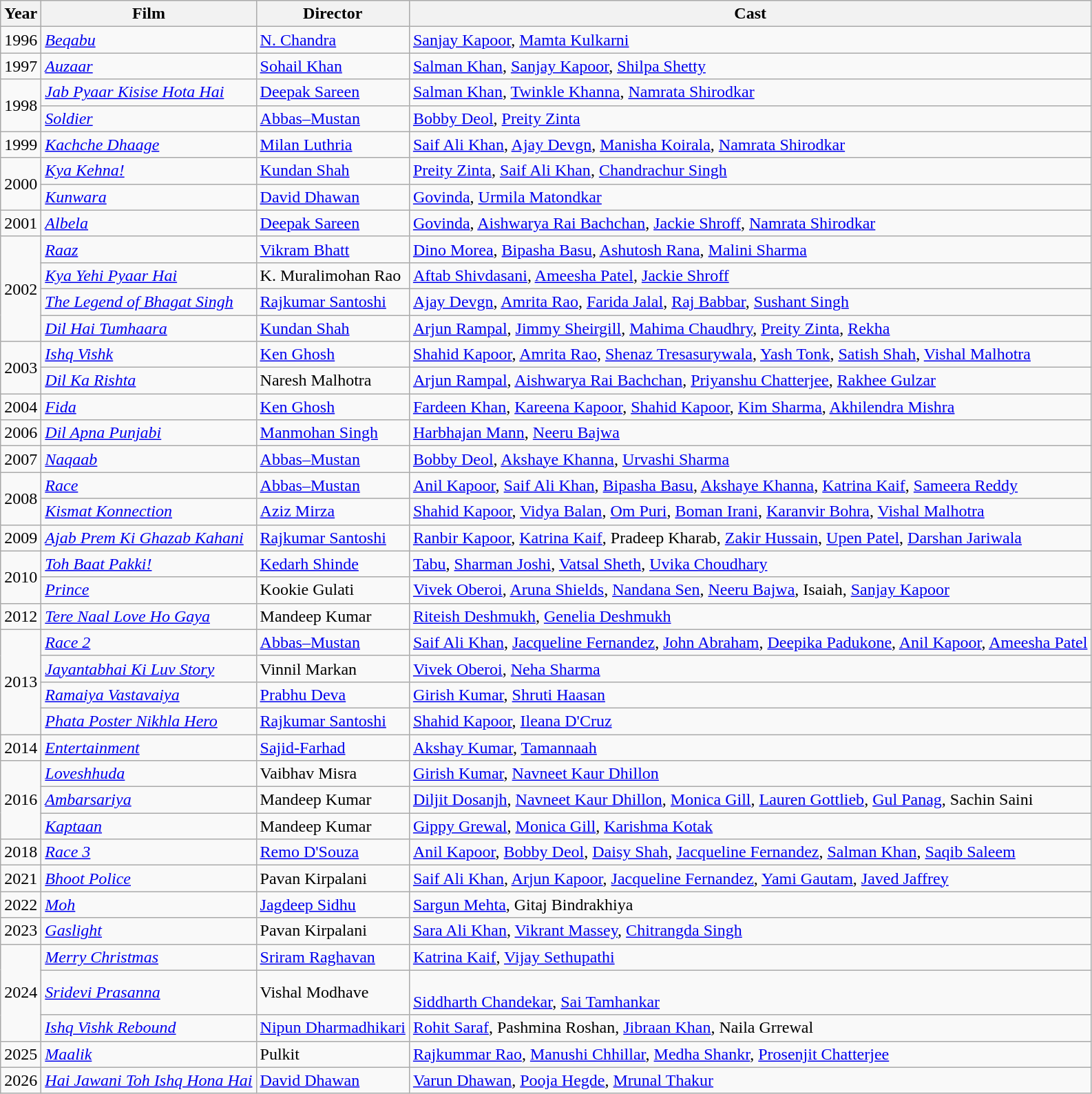<table class="wikitable">
<tr>
<th>Year</th>
<th>Film</th>
<th>Director</th>
<th>Cast</th>
</tr>
<tr>
<td>1996</td>
<td><em><a href='#'>Beqabu</a></em></td>
<td><a href='#'>N. Chandra</a></td>
<td><a href='#'>Sanjay Kapoor</a>, <a href='#'>Mamta Kulkarni</a></td>
</tr>
<tr>
<td>1997</td>
<td><em><a href='#'>Auzaar</a></em></td>
<td><a href='#'>Sohail Khan</a></td>
<td><a href='#'>Salman Khan</a>, <a href='#'>Sanjay Kapoor</a>, <a href='#'>Shilpa Shetty</a></td>
</tr>
<tr>
<td rowspan="2">1998</td>
<td><em><a href='#'>Jab Pyaar Kisise Hota Hai</a></em></td>
<td><a href='#'>Deepak Sareen</a></td>
<td><a href='#'>Salman Khan</a>, <a href='#'>Twinkle Khanna</a>, <a href='#'>Namrata Shirodkar</a></td>
</tr>
<tr>
<td><em><a href='#'>Soldier</a></em></td>
<td><a href='#'>Abbas–Mustan</a></td>
<td><a href='#'>Bobby Deol</a>, <a href='#'>Preity Zinta</a></td>
</tr>
<tr>
<td>1999</td>
<td><em><a href='#'>Kachche Dhaage</a></em></td>
<td><a href='#'>Milan Luthria</a></td>
<td><a href='#'>Saif Ali Khan</a>, <a href='#'>Ajay Devgn</a>, <a href='#'>Manisha Koirala</a>, <a href='#'>Namrata Shirodkar</a></td>
</tr>
<tr>
<td rowspan="2">2000</td>
<td><em><a href='#'>Kya Kehna!</a></em></td>
<td><a href='#'>Kundan Shah</a></td>
<td><a href='#'>Preity Zinta</a>, <a href='#'>Saif Ali Khan</a>, <a href='#'>Chandrachur Singh</a></td>
</tr>
<tr>
<td><em><a href='#'>Kunwara</a></em></td>
<td><a href='#'>David Dhawan</a></td>
<td><a href='#'>Govinda</a>, <a href='#'>Urmila Matondkar</a></td>
</tr>
<tr>
<td>2001</td>
<td><em><a href='#'>Albela</a></em></td>
<td><a href='#'>Deepak Sareen</a></td>
<td><a href='#'>Govinda</a>, <a href='#'>Aishwarya Rai Bachchan</a>, <a href='#'>Jackie Shroff</a>, <a href='#'>Namrata Shirodkar</a></td>
</tr>
<tr>
<td rowspan="4">2002</td>
<td><em><a href='#'>Raaz</a></em></td>
<td><a href='#'>Vikram Bhatt</a></td>
<td><a href='#'>Dino Morea</a>, <a href='#'>Bipasha Basu</a>, <a href='#'>Ashutosh Rana</a>, <a href='#'>Malini Sharma</a></td>
</tr>
<tr>
<td><em><a href='#'>Kya Yehi Pyaar Hai</a></em></td>
<td>K. Muralimohan Rao</td>
<td><a href='#'>Aftab Shivdasani</a>, <a href='#'>Ameesha Patel</a>, <a href='#'>Jackie Shroff</a></td>
</tr>
<tr>
<td><em><a href='#'>The Legend of Bhagat Singh</a></em></td>
<td><a href='#'>Rajkumar Santoshi</a></td>
<td><a href='#'>Ajay Devgn</a>, <a href='#'>Amrita Rao</a>, <a href='#'>Farida Jalal</a>, <a href='#'>Raj Babbar</a>, <a href='#'>Sushant Singh</a></td>
</tr>
<tr>
<td><em><a href='#'>Dil Hai Tumhaara</a></em></td>
<td><a href='#'>Kundan Shah</a></td>
<td><a href='#'>Arjun Rampal</a>, <a href='#'>Jimmy Sheirgill</a>, <a href='#'>Mahima Chaudhry</a>, <a href='#'>Preity Zinta</a>, <a href='#'>Rekha</a></td>
</tr>
<tr>
<td rowspan="2">2003</td>
<td><em><a href='#'>Ishq Vishk</a></em></td>
<td><a href='#'>Ken Ghosh</a></td>
<td><a href='#'>Shahid Kapoor</a>, <a href='#'>Amrita Rao</a>, <a href='#'>Shenaz Tresasurywala</a>, <a href='#'>Yash Tonk</a>, <a href='#'>Satish Shah</a>, <a href='#'>Vishal Malhotra</a></td>
</tr>
<tr>
<td><em><a href='#'>Dil Ka Rishta</a></em></td>
<td>Naresh Malhotra</td>
<td><a href='#'>Arjun Rampal</a>, <a href='#'>Aishwarya Rai Bachchan</a>, <a href='#'>Priyanshu Chatterjee</a>, <a href='#'>Rakhee Gulzar</a></td>
</tr>
<tr>
<td>2004</td>
<td><em><a href='#'>Fida</a></em></td>
<td><a href='#'>Ken Ghosh</a></td>
<td><a href='#'>Fardeen Khan</a>, <a href='#'>Kareena Kapoor</a>, <a href='#'>Shahid Kapoor</a>, <a href='#'>Kim Sharma</a>, <a href='#'>Akhilendra Mishra</a></td>
</tr>
<tr>
<td>2006</td>
<td><em><a href='#'>Dil Apna Punjabi</a></em></td>
<td><a href='#'>Manmohan Singh</a></td>
<td><a href='#'>Harbhajan Mann</a>, <a href='#'>Neeru Bajwa</a></td>
</tr>
<tr>
<td>2007</td>
<td><em><a href='#'>Naqaab</a></em></td>
<td><a href='#'>Abbas–Mustan</a></td>
<td><a href='#'>Bobby Deol</a>, <a href='#'>Akshaye Khanna</a>, <a href='#'>Urvashi Sharma</a></td>
</tr>
<tr>
<td rowspan="2">2008</td>
<td><em><a href='#'>Race</a></em></td>
<td><a href='#'>Abbas–Mustan</a></td>
<td><a href='#'>Anil Kapoor</a>, <a href='#'>Saif Ali Khan</a>, <a href='#'>Bipasha Basu</a>, <a href='#'>Akshaye Khanna</a>, <a href='#'>Katrina Kaif</a>, <a href='#'>Sameera Reddy</a></td>
</tr>
<tr>
<td><em><a href='#'>Kismat Konnection</a></em></td>
<td><a href='#'>Aziz Mirza</a></td>
<td><a href='#'>Shahid Kapoor</a>, <a href='#'>Vidya Balan</a>,  <a href='#'>Om Puri</a>, <a href='#'>Boman Irani</a>, <a href='#'>Karanvir Bohra</a>, <a href='#'>Vishal Malhotra</a></td>
</tr>
<tr>
<td>2009</td>
<td><em><a href='#'>Ajab Prem Ki Ghazab Kahani</a></em></td>
<td><a href='#'>Rajkumar Santoshi</a></td>
<td><a href='#'>Ranbir Kapoor</a>, <a href='#'>Katrina Kaif</a>, Pradeep Kharab, <a href='#'>Zakir Hussain</a>, <a href='#'>Upen Patel</a>, <a href='#'>Darshan Jariwala</a></td>
</tr>
<tr>
<td rowspan="2">2010</td>
<td><em><a href='#'>Toh Baat Pakki!</a></em></td>
<td><a href='#'>Kedarh Shinde</a></td>
<td><a href='#'>Tabu</a>, <a href='#'>Sharman Joshi</a>, <a href='#'>Vatsal Sheth</a>, <a href='#'>Uvika Choudhary</a></td>
</tr>
<tr>
<td><em><a href='#'>Prince</a></em></td>
<td>Kookie Gulati</td>
<td><a href='#'>Vivek Oberoi</a>, <a href='#'>Aruna Shields</a>, <a href='#'>Nandana Sen</a>, <a href='#'>Neeru Bajwa</a>, Isaiah, <a href='#'>Sanjay Kapoor</a></td>
</tr>
<tr>
<td>2012</td>
<td><em><a href='#'>Tere Naal Love Ho Gaya</a></em></td>
<td>Mandeep Kumar</td>
<td><a href='#'>Riteish Deshmukh</a>, <a href='#'>Genelia Deshmukh</a></td>
</tr>
<tr>
<td rowspan="4">2013</td>
<td><em><a href='#'>Race 2</a></em></td>
<td><a href='#'>Abbas–Mustan</a></td>
<td><a href='#'>Saif Ali Khan</a>, <a href='#'>Jacqueline Fernandez</a>, <a href='#'>John Abraham</a>, <a href='#'>Deepika Padukone</a>, <a href='#'>Anil Kapoor</a>, <a href='#'>Ameesha Patel</a></td>
</tr>
<tr>
<td><em><a href='#'>Jayantabhai Ki Luv Story</a></em></td>
<td>Vinnil Markan</td>
<td><a href='#'>Vivek Oberoi</a>, <a href='#'>Neha Sharma</a></td>
</tr>
<tr>
<td><em><a href='#'>Ramaiya Vastavaiya</a></em></td>
<td><a href='#'>Prabhu Deva</a></td>
<td><a href='#'>Girish Kumar</a>, <a href='#'>Shruti Haasan</a></td>
</tr>
<tr>
<td><em><a href='#'>Phata Poster Nikhla Hero</a></em></td>
<td><a href='#'>Rajkumar Santoshi</a></td>
<td><a href='#'>Shahid Kapoor</a>, <a href='#'>Ileana D'Cruz</a></td>
</tr>
<tr>
<td>2014</td>
<td><em><a href='#'>Entertainment</a></em></td>
<td><a href='#'>Sajid-Farhad</a></td>
<td><a href='#'>Akshay Kumar</a>, <a href='#'>Tamannaah</a></td>
</tr>
<tr>
<td rowspan="3">2016</td>
<td><em><a href='#'>Loveshhuda</a></em></td>
<td>Vaibhav Misra</td>
<td><a href='#'>Girish Kumar</a>, <a href='#'>Navneet Kaur Dhillon</a></td>
</tr>
<tr>
<td><em><a href='#'>Ambarsariya</a></em></td>
<td>Mandeep Kumar</td>
<td><a href='#'>Diljit Dosanjh</a>, <a href='#'>Navneet Kaur Dhillon</a>, <a href='#'>Monica Gill</a>, <a href='#'>Lauren Gottlieb</a>, <a href='#'>Gul Panag</a>, Sachin Saini</td>
</tr>
<tr>
<td><em><a href='#'>Kaptaan</a></em></td>
<td>Mandeep Kumar</td>
<td><a href='#'>Gippy Grewal</a>, <a href='#'>Monica Gill</a>, <a href='#'>Karishma Kotak</a></td>
</tr>
<tr>
<td>2018</td>
<td><em><a href='#'>Race 3</a></em></td>
<td><a href='#'>Remo D'Souza</a></td>
<td><a href='#'>Anil Kapoor</a>, <a href='#'>Bobby Deol</a>, <a href='#'>Daisy Shah</a>, <a href='#'>Jacqueline Fernandez</a>, <a href='#'>Salman Khan</a>, <a href='#'>Saqib Saleem</a></td>
</tr>
<tr>
<td>2021</td>
<td><em><a href='#'>Bhoot Police</a></em></td>
<td>Pavan Kirpalani</td>
<td><a href='#'>Saif Ali Khan</a>, <a href='#'>Arjun Kapoor</a>, <a href='#'>Jacqueline Fernandez</a>, <a href='#'>Yami Gautam</a>, <a href='#'>Javed Jaffrey</a></td>
</tr>
<tr>
<td>2022</td>
<td><em><a href='#'>Moh</a></em></td>
<td><a href='#'>Jagdeep Sidhu</a></td>
<td><a href='#'>Sargun Mehta</a>, Gitaj Bindrakhiya</td>
</tr>
<tr>
<td>2023</td>
<td><em><a href='#'>Gaslight</a></em></td>
<td>Pavan Kirpalani</td>
<td><a href='#'>Sara Ali Khan</a>, <a href='#'>Vikrant Massey</a>, <a href='#'>Chitrangda Singh</a></td>
</tr>
<tr>
<td rowspan="3">2024</td>
<td><em><a href='#'>Merry Christmas</a></em></td>
<td><a href='#'>Sriram Raghavan</a></td>
<td><a href='#'>Katrina Kaif</a>, <a href='#'>Vijay Sethupathi</a></td>
</tr>
<tr>
<td><em><a href='#'>Sridevi Prasanna</a></em></td>
<td>Vishal Modhave</td>
<td><br><a href='#'>Siddharth Chandekar</a>, <a href='#'>Sai Tamhankar</a></td>
</tr>
<tr>
<td><em><a href='#'>Ishq Vishk Rebound</a></em></td>
<td><a href='#'>Nipun Dharmadhikari</a></td>
<td><a href='#'>Rohit Saraf</a>, Pashmina Roshan, <a href='#'>Jibraan Khan</a>, Naila Grrewal</td>
</tr>
<tr>
<td>2025</td>
<td><em><a href='#'>Maalik</a></em></td>
<td>Pulkit</td>
<td><a href='#'>Rajkummar Rao</a>, <a href='#'>Manushi Chhillar</a>, <a href='#'>Medha Shankr</a>, <a href='#'>Prosenjit Chatterjee</a></td>
</tr>
<tr>
<td>2026</td>
<td><em><a href='#'>Hai Jawani Toh Ishq Hona Hai</a></em></td>
<td><a href='#'>David Dhawan</a></td>
<td><a href='#'>Varun Dhawan</a>, <a href='#'>Pooja Hegde</a>, <a href='#'>Mrunal Thakur</a></td>
</tr>
</table>
